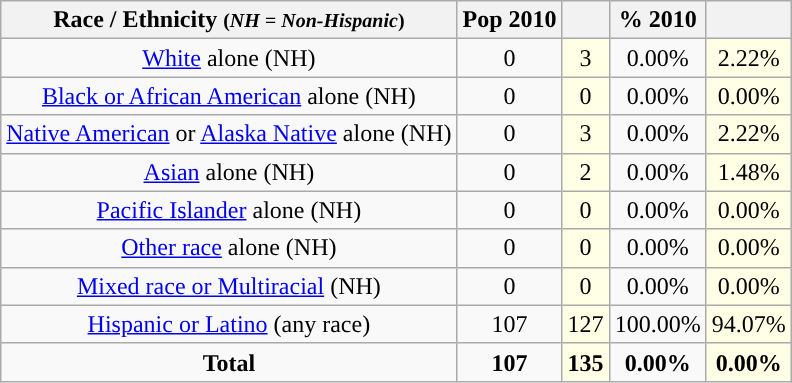<table class="wikitable" style="text-align:center;">
<tr>
<th>Race / Ethnicity <small>(<em>NH = Non-Hispanic</em>)</small></th>
<th>Pop 2010</th>
<th></th>
<th>% 2010</th>
<th></th>
</tr>
<tr>
<td><a href='#'>White</a> alone (NH)</td>
<td>0</td>
<td style='background: #ffffe6;'>3</td>
<td>0.00%</td>
<td style='background: #ffffe6;'>2.22%</td>
</tr>
<tr>
<td><a href='#'>Black or African American</a> alone (NH)</td>
<td>0</td>
<td style='background: #ffffe6;'>0</td>
<td>0.00%</td>
<td style='background: #ffffe6;'>0.00%</td>
</tr>
<tr>
<td><a href='#'>Native American</a> or <a href='#'>Alaska Native</a> alone (NH)</td>
<td>0</td>
<td style='background: #ffffe6;'>3</td>
<td>0.00%</td>
<td style='background: #ffffe6;'>2.22%</td>
</tr>
<tr>
<td><a href='#'>Asian</a> alone (NH)</td>
<td>0</td>
<td style='background: #ffffe6;'>2</td>
<td>0.00%</td>
<td style='background: #ffffe6;'>1.48%</td>
</tr>
<tr>
<td><a href='#'>Pacific Islander</a> alone (NH)</td>
<td>0</td>
<td style='background: #ffffe6;'>0</td>
<td>0.00%</td>
<td style='background: #ffffe6;'>0.00%</td>
</tr>
<tr>
<td><a href='#'>Other race</a> alone (NH)</td>
<td>0</td>
<td style='background: #ffffe6;'>0</td>
<td>0.00%</td>
<td style='background: #ffffe6;'>0.00%</td>
</tr>
<tr>
<td><a href='#'>Mixed race or Multiracial</a> (NH)</td>
<td>0</td>
<td style='background: #ffffe6;'>0</td>
<td>0.00%</td>
<td style='background: #ffffe6;'>0.00%</td>
</tr>
<tr>
<td><a href='#'>Hispanic or Latino</a> (any race)</td>
<td>107</td>
<td style='background: #ffffe6;'>127</td>
<td>100.00%</td>
<td style='background: #ffffe6;'>94.07%</td>
</tr>
<tr>
<td><strong>Total</strong></td>
<td><strong>107</strong></td>
<td style='background: #ffffe6;'><strong>135</strong></td>
<td><strong>0.00%</strong></td>
<td style='background: #ffffe6;'><strong>0.00%</strong></td>
</tr>
</table>
